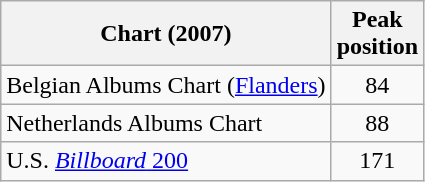<table class="wikitable sortable">
<tr>
<th>Chart (2007)</th>
<th>Peak<br>position</th>
</tr>
<tr>
<td>Belgian Albums Chart (<a href='#'>Flanders</a>)</td>
<td style="text-align:center;">84</td>
</tr>
<tr>
<td>Netherlands Albums Chart</td>
<td style="text-align:center;">88</td>
</tr>
<tr>
<td>U.S. <a href='#'><em>Billboard</em> 200</a></td>
<td style="text-align:center;">171</td>
</tr>
</table>
